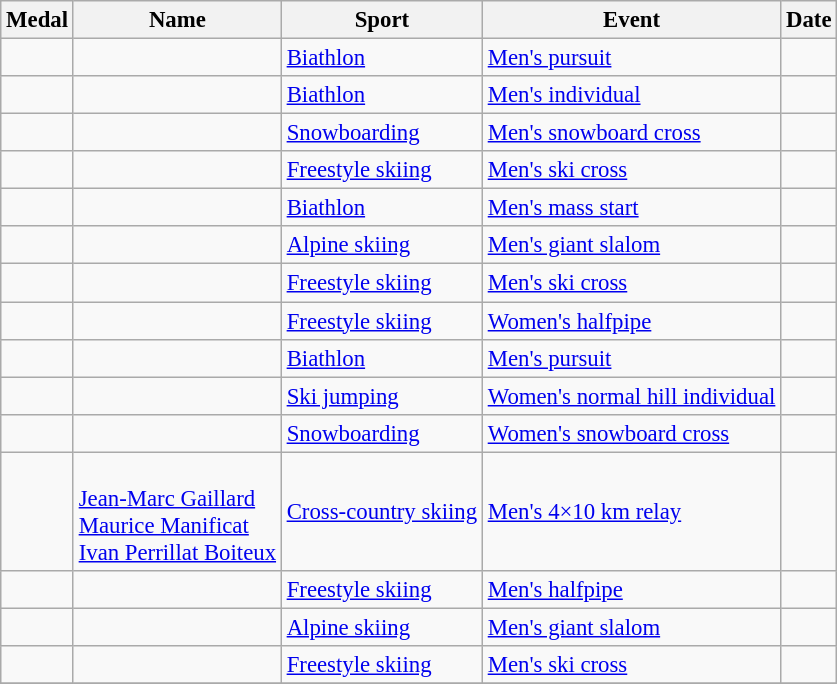<table class="wikitable sortable" style="font-size:95%">
<tr>
<th>Medal</th>
<th>Name</th>
<th>Sport</th>
<th>Event</th>
<th>Date</th>
</tr>
<tr>
<td></td>
<td></td>
<td><a href='#'>Biathlon</a></td>
<td><a href='#'>Men's pursuit</a></td>
<td></td>
</tr>
<tr>
<td></td>
<td></td>
<td><a href='#'>Biathlon</a></td>
<td><a href='#'>Men's individual</a></td>
<td></td>
</tr>
<tr>
<td></td>
<td></td>
<td><a href='#'>Snowboarding</a></td>
<td><a href='#'>Men's snowboard cross</a></td>
<td></td>
</tr>
<tr>
<td></td>
<td></td>
<td><a href='#'>Freestyle skiing</a></td>
<td><a href='#'>Men's ski cross</a></td>
<td></td>
</tr>
<tr>
<td></td>
<td></td>
<td><a href='#'>Biathlon</a></td>
<td><a href='#'>Men's mass start</a></td>
<td></td>
</tr>
<tr>
<td></td>
<td></td>
<td><a href='#'>Alpine skiing</a></td>
<td><a href='#'>Men's giant slalom</a></td>
<td></td>
</tr>
<tr>
<td></td>
<td></td>
<td><a href='#'>Freestyle skiing</a></td>
<td><a href='#'>Men's ski cross</a></td>
<td></td>
</tr>
<tr>
<td></td>
<td></td>
<td><a href='#'>Freestyle skiing</a></td>
<td><a href='#'>Women's halfpipe</a></td>
<td></td>
</tr>
<tr>
<td></td>
<td></td>
<td><a href='#'>Biathlon</a></td>
<td><a href='#'>Men's pursuit</a></td>
<td></td>
</tr>
<tr>
<td></td>
<td></td>
<td><a href='#'>Ski jumping</a></td>
<td><a href='#'>Women's normal hill individual</a></td>
<td></td>
</tr>
<tr>
<td></td>
<td></td>
<td><a href='#'>Snowboarding</a></td>
<td><a href='#'>Women's snowboard cross</a></td>
<td></td>
</tr>
<tr>
<td></td>
<td><br><a href='#'>Jean-Marc Gaillard</a><br><a href='#'>Maurice Manificat</a><br><a href='#'>Ivan Perrillat Boiteux</a></td>
<td><a href='#'>Cross-country skiing</a></td>
<td><a href='#'>Men's 4×10 km relay</a></td>
<td></td>
</tr>
<tr>
<td></td>
<td></td>
<td><a href='#'>Freestyle skiing</a></td>
<td><a href='#'>Men's halfpipe</a></td>
<td></td>
</tr>
<tr>
<td></td>
<td></td>
<td><a href='#'>Alpine skiing</a></td>
<td><a href='#'>Men's giant slalom</a></td>
<td></td>
</tr>
<tr>
<td></td>
<td></td>
<td><a href='#'>Freestyle skiing</a></td>
<td><a href='#'>Men's ski cross</a></td>
<td></td>
</tr>
<tr>
</tr>
</table>
